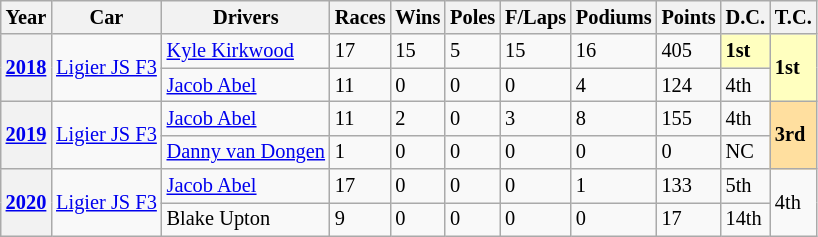<table class="wikitable" style="font-size:85%">
<tr>
<th>Year</th>
<th>Car</th>
<th>Drivers</th>
<th>Races</th>
<th>Wins</th>
<th>Poles</th>
<th>F/Laps</th>
<th>Podiums</th>
<th>Points</th>
<th>D.C.</th>
<th>T.C.</th>
</tr>
<tr>
<th rowspan="2"><a href='#'>2018</a></th>
<td rowspan="2"><a href='#'>Ligier JS F3</a></td>
<td> <a href='#'>Kyle Kirkwood</a></td>
<td>17</td>
<td>15</td>
<td>5</td>
<td>15</td>
<td>16</td>
<td>405</td>
<td style="background:#FFFFBF;"><strong>1st</strong></td>
<td rowspan="2" style="background:#FFFFBF;"><strong>1st</strong></td>
</tr>
<tr>
<td> <a href='#'>Jacob Abel</a></td>
<td>11</td>
<td>0</td>
<td>0</td>
<td>0</td>
<td>4</td>
<td>124</td>
<td>4th</td>
</tr>
<tr>
<th rowspan="2"><a href='#'>2019</a></th>
<td rowspan="2"><a href='#'>Ligier JS F3</a></td>
<td> <a href='#'>Jacob Abel</a></td>
<td>11</td>
<td>2</td>
<td>0</td>
<td>3</td>
<td>8</td>
<td>155</td>
<td>4th</td>
<td rowspan="2" style="background:#FFDF9F;"><strong>3rd</strong></td>
</tr>
<tr>
<td> <a href='#'>Danny van Dongen</a></td>
<td>1</td>
<td>0</td>
<td>0</td>
<td>0</td>
<td>0</td>
<td>0</td>
<td>NC</td>
</tr>
<tr>
<th rowspan="2"><a href='#'>2020</a></th>
<td rowspan="2"><a href='#'>Ligier JS F3</a></td>
<td> <a href='#'>Jacob Abel</a></td>
<td>17</td>
<td>0</td>
<td>0</td>
<td>0</td>
<td>1</td>
<td>133</td>
<td>5th</td>
<td rowspan="2">4th</td>
</tr>
<tr>
<td> Blake Upton</td>
<td>9</td>
<td>0</td>
<td>0</td>
<td>0</td>
<td>0</td>
<td>17</td>
<td>14th</td>
</tr>
</table>
